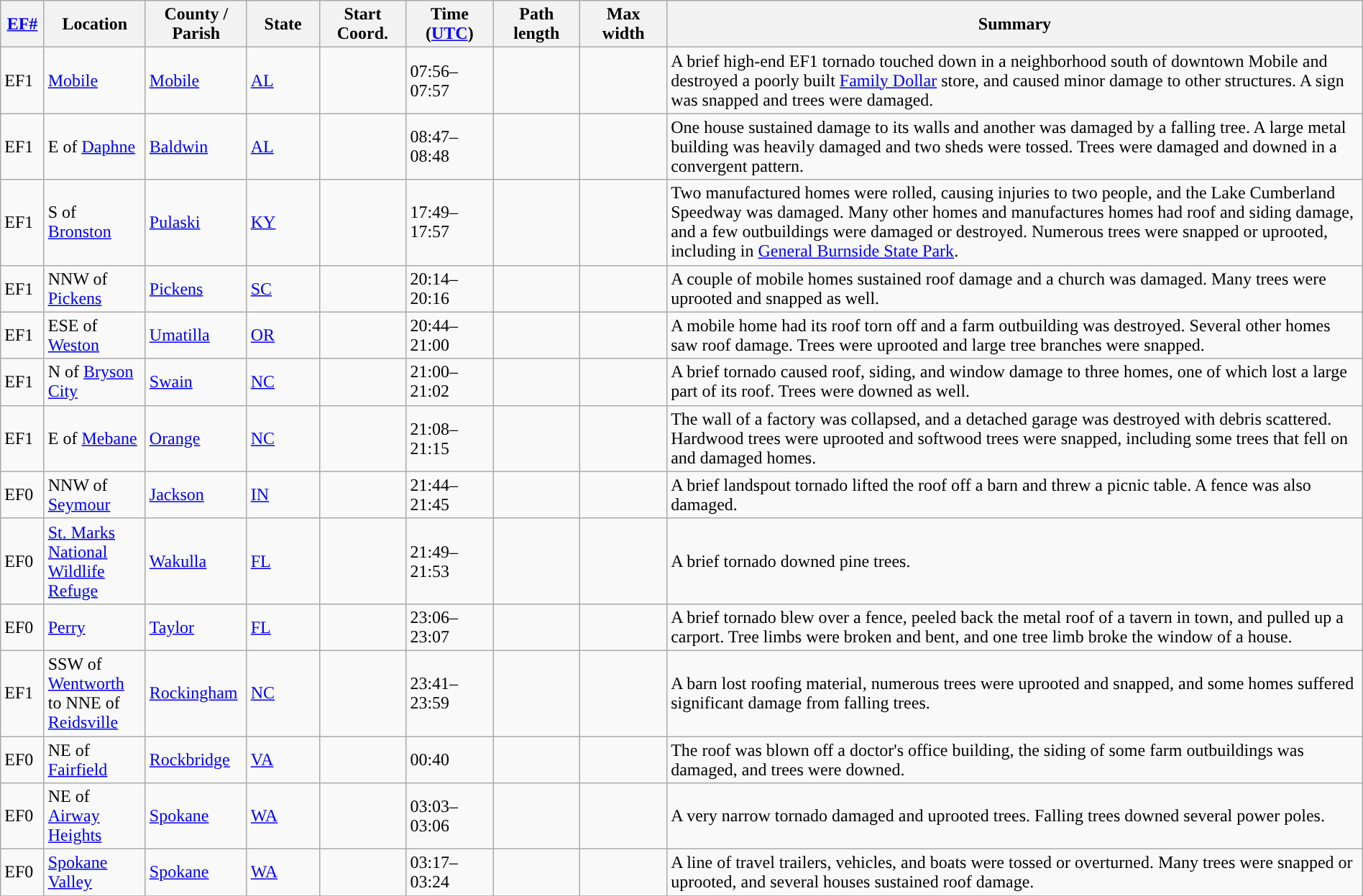<table class="wikitable sortable" style="width:100%;">
<tr>
<th scope="col"  style="width:3%; text-align:center;"><a href='#'>EF#</a></th>
<th scope="col"  style="width:7%; text-align:center;" class="unsortable">Location</th>
<th scope="col"  style="width:6%; text-align:center;" class="unsortable">County / Parish</th>
<th scope="col"  style="width:5%; text-align:center;">State</th>
<th scope="col"  style="width:6%; text-align:center;">Start Coord.</th>
<th scope="col"  style="width:6%; text-align:center;">Time (<a href='#'>UTC</a>)</th>
<th scope="col"  style="width:6%; text-align:center;">Path length</th>
<th scope="col"  style="width:6%; text-align:center;">Max width</th>
<th scope="col" class="unsortable" style="width:48%; text-align:center;">Summary</th>
</tr>
<tr>
<td>EF1</td>
<td><a href='#'>Mobile</a></td>
<td><a href='#'>Mobile</a></td>
<td><a href='#'>AL</a></td>
<td></td>
<td>07:56–07:57</td>
<td></td>
<td></td>
<td>A brief high-end EF1 tornado touched down in a neighborhood south of downtown Mobile and destroyed a poorly built <a href='#'>Family Dollar</a> store, and caused minor damage to other structures. A sign was snapped and trees were damaged.</td>
</tr>
<tr>
<td>EF1</td>
<td>E of <a href='#'>Daphne</a></td>
<td><a href='#'>Baldwin</a></td>
<td><a href='#'>AL</a></td>
<td></td>
<td>08:47–08:48</td>
<td></td>
<td></td>
<td>One house sustained damage to its walls and another was damaged by a falling tree. A large metal building was heavily damaged and two sheds were tossed. Trees were damaged and downed in a convergent pattern.</td>
</tr>
<tr>
<td>EF1</td>
<td>S of <a href='#'>Bronston</a></td>
<td><a href='#'>Pulaski</a></td>
<td><a href='#'>KY</a></td>
<td></td>
<td>17:49–17:57</td>
<td></td>
<td></td>
<td>Two manufactured homes were rolled, causing injuries to two people, and the Lake Cumberland Speedway was damaged. Many other homes and manufactures homes had roof and siding damage, and a few outbuildings were damaged or destroyed. Numerous trees were snapped or uprooted, including in <a href='#'>General Burnside State Park</a>.</td>
</tr>
<tr>
<td>EF1</td>
<td>NNW of <a href='#'>Pickens</a></td>
<td><a href='#'>Pickens</a></td>
<td><a href='#'>SC</a></td>
<td></td>
<td>20:14–20:16</td>
<td></td>
<td></td>
<td>A couple of mobile homes sustained roof damage and a church was damaged. Many trees were uprooted and snapped as well.</td>
</tr>
<tr>
<td>EF1</td>
<td>ESE of <a href='#'>Weston</a></td>
<td><a href='#'>Umatilla</a></td>
<td><a href='#'>OR</a></td>
<td></td>
<td>20:44–21:00</td>
<td></td>
<td></td>
<td>A mobile home had its roof torn off and a farm outbuilding was destroyed. Several other homes saw roof damage. Trees were uprooted and large tree branches were snapped.</td>
</tr>
<tr>
<td>EF1</td>
<td>N of <a href='#'>Bryson City</a></td>
<td><a href='#'>Swain</a></td>
<td><a href='#'>NC</a></td>
<td></td>
<td>21:00–21:02</td>
<td></td>
<td></td>
<td>A brief tornado caused roof, siding, and window damage to three homes, one of which lost a large part of its roof. Trees were downed as well.</td>
</tr>
<tr>
<td>EF1</td>
<td>E of <a href='#'>Mebane</a></td>
<td><a href='#'>Orange</a></td>
<td><a href='#'>NC</a></td>
<td></td>
<td>21:08–21:15</td>
<td></td>
<td></td>
<td>The wall of a factory was collapsed, and a detached garage was destroyed with debris scattered. Hardwood trees were uprooted and softwood trees were snapped, including some trees that fell on and damaged homes.</td>
</tr>
<tr>
<td>EF0</td>
<td>NNW of <a href='#'>Seymour</a></td>
<td><a href='#'>Jackson</a></td>
<td><a href='#'>IN</a></td>
<td></td>
<td>21:44–21:45</td>
<td></td>
<td></td>
<td>A brief landspout tornado lifted the roof off a barn and threw a picnic table. A fence was also damaged.</td>
</tr>
<tr>
<td>EF0</td>
<td><a href='#'>St. Marks National Wildlife Refuge</a></td>
<td><a href='#'>Wakulla</a></td>
<td><a href='#'>FL</a></td>
<td></td>
<td>21:49–21:53</td>
<td></td>
<td></td>
<td>A brief tornado downed pine trees.</td>
</tr>
<tr>
<td>EF0</td>
<td><a href='#'>Perry</a></td>
<td><a href='#'>Taylor</a></td>
<td><a href='#'>FL</a></td>
<td></td>
<td>23:06–23:07</td>
<td></td>
<td></td>
<td>A brief tornado blew over a fence, peeled back the metal roof of a tavern in town, and pulled up a carport. Tree limbs were broken and bent, and one tree limb broke the window of a house.</td>
</tr>
<tr>
<td>EF1</td>
<td>SSW of <a href='#'>Wentworth</a> to NNE of <a href='#'>Reidsville</a></td>
<td><a href='#'>Rockingham</a></td>
<td><a href='#'>NC</a></td>
<td></td>
<td>23:41–23:59</td>
<td></td>
<td></td>
<td>A barn lost roofing material, numerous trees were uprooted and snapped, and some homes suffered significant damage from falling trees.</td>
</tr>
<tr>
<td>EF0</td>
<td>NE of <a href='#'>Fairfield</a></td>
<td><a href='#'>Rockbridge</a></td>
<td><a href='#'>VA</a></td>
<td></td>
<td>00:40</td>
<td></td>
<td></td>
<td>The roof was blown off a doctor's office building, the siding of some farm outbuildings was damaged, and trees were downed.</td>
</tr>
<tr>
<td>EF0</td>
<td>NE of <a href='#'>Airway Heights</a></td>
<td><a href='#'>Spokane</a></td>
<td><a href='#'>WA</a></td>
<td></td>
<td>03:03–03:06</td>
<td></td>
<td></td>
<td>A very narrow tornado damaged and uprooted trees. Falling trees downed several power poles.</td>
</tr>
<tr>
<td>EF0</td>
<td><a href='#'>Spokane Valley</a></td>
<td><a href='#'>Spokane</a></td>
<td><a href='#'>WA</a></td>
<td></td>
<td>03:17–03:24</td>
<td></td>
<td></td>
<td>A line of travel trailers, vehicles, and boats were tossed or overturned. Many trees were snapped or uprooted, and several houses sustained roof damage.</td>
</tr>
<tr>
</tr>
</table>
